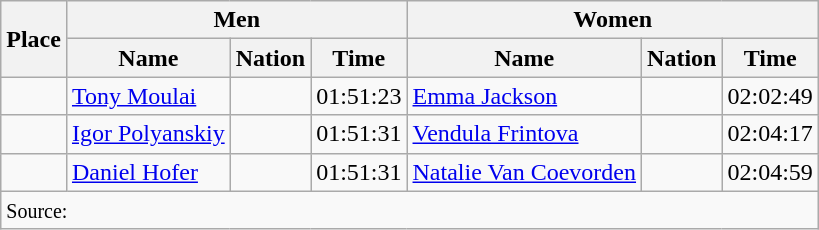<table class="wikitable">
<tr>
<th rowspan="2">Place</th>
<th colspan="3">Men</th>
<th colspan="3">Women</th>
</tr>
<tr>
<th>Name</th>
<th>Nation</th>
<th>Time</th>
<th>Name</th>
<th>Nation</th>
<th>Time</th>
</tr>
<tr>
<td align="center"></td>
<td><a href='#'>Tony Moulai</a></td>
<td></td>
<td>01:51:23</td>
<td><a href='#'>Emma Jackson</a></td>
<td></td>
<td>02:02:49</td>
</tr>
<tr>
<td align="center"></td>
<td><a href='#'>Igor Polyanskiy</a></td>
<td></td>
<td>01:51:31</td>
<td><a href='#'>Vendula Frintova</a></td>
<td></td>
<td>02:04:17</td>
</tr>
<tr>
<td align="center"></td>
<td><a href='#'>Daniel Hofer</a></td>
<td></td>
<td>01:51:31</td>
<td><a href='#'>Natalie Van Coevorden</a></td>
<td></td>
<td>02:04:59</td>
</tr>
<tr>
<td colspan="7"><small>Source:</small></td>
</tr>
</table>
